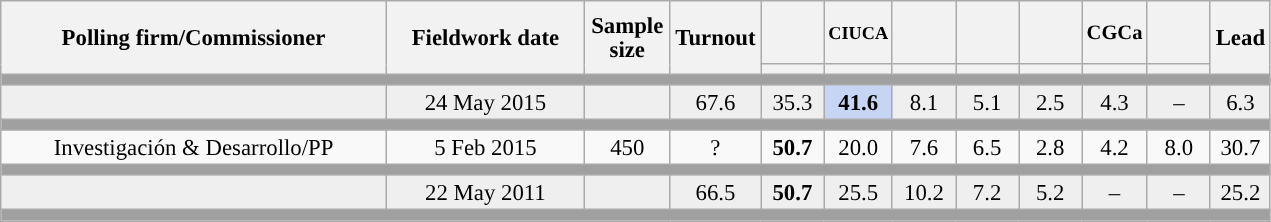<table class="wikitable collapsible collapsed" style="text-align:center; font-size:95%; line-height:16px;">
<tr style="height:42px;">
<th style="width:250px;" rowspan="2">Polling firm/Commissioner</th>
<th style="width:125px;" rowspan="2">Fieldwork date</th>
<th style="width:50px;" rowspan="2">Sample size</th>
<th style="width:45px;" rowspan="2">Turnout</th>
<th style="width:35px;"></th>
<th style="width:35px; font-size:80%;">CIUCA</th>
<th style="width:35px;"></th>
<th style="width:35px;"></th>
<th style="width:35px;"></th>
<th style="width:35px; font-size:90%;">CGCa</th>
<th style="width:35px;"></th>
<th style="width:30px;" rowspan="2">Lead</th>
</tr>
<tr>
<th style="color:inherit;background:"></th>
<th style="color:inherit;background:"></th>
<th style="color:inherit;background:"></th>
<th style="color:inherit;background:"></th>
<th style="color:inherit;background:"></th>
<th style="color:inherit;background:"></th>
<th style="color:inherit;background:"></th>
</tr>
<tr>
<td colspan="12" style="background:#A0A0A0"></td>
</tr>
<tr style="background:#EFEFEF;">
<td><strong></strong></td>
<td>24 May 2015</td>
<td></td>
<td>67.6</td>
<td>35.3<br></td>
<td style="background:#C7D5F5"><strong>41.6</strong><br></td>
<td>8.1<br></td>
<td>5.1<br></td>
<td>2.5<br></td>
<td>4.3<br></td>
<td>–</td>
<td style="background:">6.3</td>
</tr>
<tr>
<td colspan="12" style="background:#A0A0A0"></td>
</tr>
<tr>
<td>Investigación & Desarrollo/PP</td>
<td>5 Feb 2015</td>
<td>450</td>
<td>?</td>
<td><strong>50.7</strong><br></td>
<td>20.0<br></td>
<td>7.6<br></td>
<td>6.5<br></td>
<td>2.8<br></td>
<td>4.2<br></td>
<td>8.0<br></td>
<td style="background:">30.7</td>
</tr>
<tr>
<td colspan="12" style="background:#A0A0A0"></td>
</tr>
<tr style="background:#EFEFEF;">
<td><strong></strong></td>
<td>22 May 2011</td>
<td></td>
<td>66.5</td>
<td><strong>50.7</strong><br></td>
<td>25.5<br></td>
<td>10.2<br></td>
<td>7.2<br></td>
<td>5.2<br></td>
<td>–</td>
<td>–</td>
<td style="background:">25.2</td>
</tr>
<tr>
<td colspan="12" style="background:#A0A0A0"></td>
</tr>
</table>
